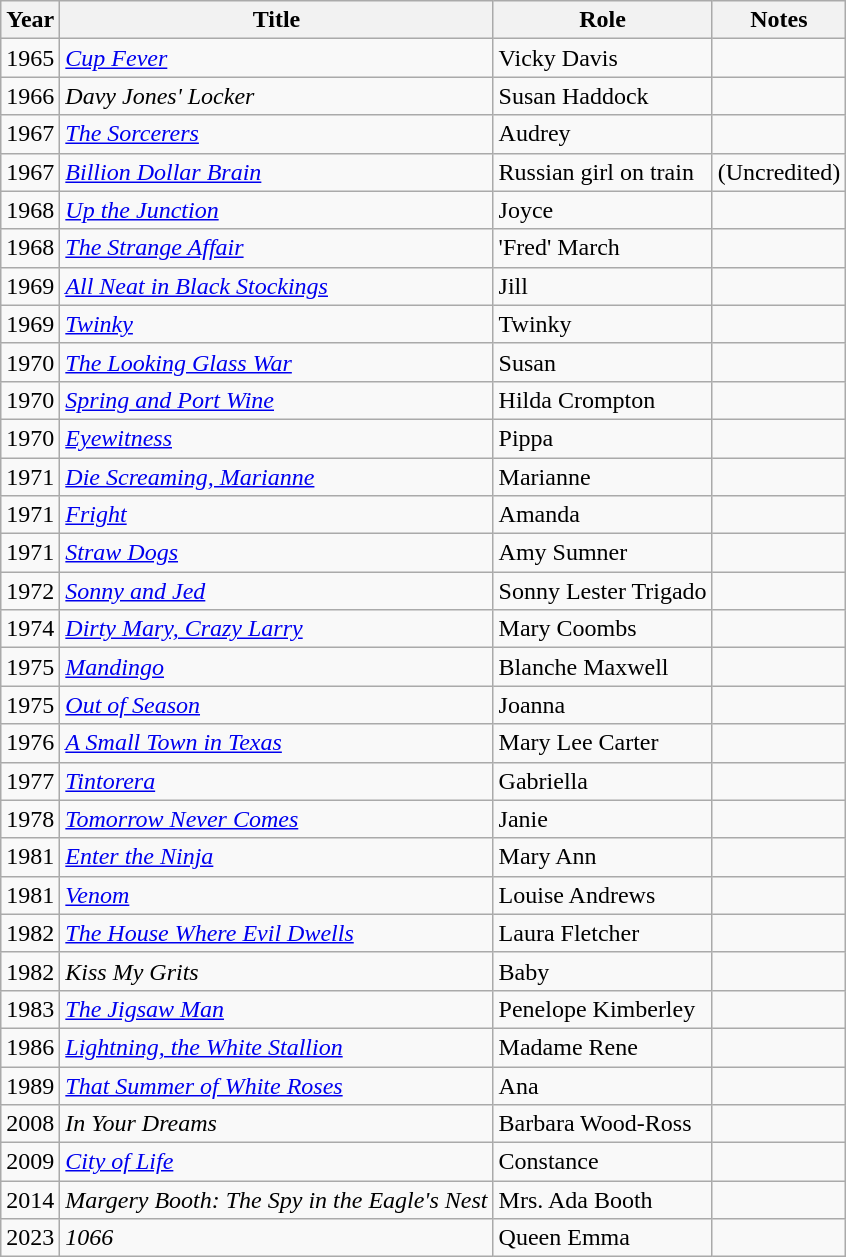<table class="wikitable sortable">
<tr>
<th>Year</th>
<th>Title</th>
<th>Role</th>
<th>Notes</th>
</tr>
<tr>
<td>1965</td>
<td><em><a href='#'>Cup Fever</a></em></td>
<td>Vicky Davis</td>
<td></td>
</tr>
<tr>
<td>1966</td>
<td><em>Davy Jones' Locker</em></td>
<td>Susan Haddock</td>
<td></td>
</tr>
<tr>
<td>1967</td>
<td><em><a href='#'>The Sorcerers</a></em></td>
<td>Audrey</td>
<td></td>
</tr>
<tr>
<td>1967</td>
<td><em><a href='#'>Billion Dollar Brain</a></em></td>
<td>Russian girl on train</td>
<td>(Uncredited)</td>
</tr>
<tr>
<td>1968</td>
<td><em><a href='#'>Up the Junction</a></em></td>
<td>Joyce</td>
<td></td>
</tr>
<tr>
<td>1968</td>
<td><em><a href='#'>The Strange Affair</a></em></td>
<td>'Fred' March</td>
<td></td>
</tr>
<tr>
<td>1969</td>
<td><em><a href='#'>All Neat in Black Stockings</a></em></td>
<td>Jill</td>
<td></td>
</tr>
<tr>
<td>1969</td>
<td><em><a href='#'>Twinky</a></em></td>
<td>Twinky</td>
<td></td>
</tr>
<tr>
<td>1970</td>
<td><em><a href='#'>The Looking Glass War</a></em></td>
<td>Susan</td>
<td></td>
</tr>
<tr>
<td>1970</td>
<td><em><a href='#'>Spring and Port Wine</a></em></td>
<td>Hilda Crompton</td>
<td></td>
</tr>
<tr>
<td>1970</td>
<td><em><a href='#'>Eyewitness</a></em></td>
<td>Pippa</td>
<td></td>
</tr>
<tr>
<td>1971</td>
<td><em><a href='#'>Die Screaming, Marianne</a></em></td>
<td>Marianne</td>
<td></td>
</tr>
<tr>
<td>1971</td>
<td><em><a href='#'>Fright</a></em></td>
<td>Amanda</td>
<td></td>
</tr>
<tr>
<td>1971</td>
<td><em><a href='#'>Straw Dogs</a></em></td>
<td>Amy Sumner</td>
<td></td>
</tr>
<tr>
<td>1972</td>
<td><em><a href='#'>Sonny and Jed</a></em></td>
<td>Sonny Lester Trigado</td>
<td></td>
</tr>
<tr>
<td>1974</td>
<td><em><a href='#'>Dirty Mary, Crazy Larry</a></em></td>
<td>Mary Coombs</td>
<td></td>
</tr>
<tr>
<td>1975</td>
<td><em><a href='#'>Mandingo</a></em></td>
<td>Blanche Maxwell</td>
<td></td>
</tr>
<tr>
<td>1975</td>
<td><em><a href='#'>Out of Season</a></em></td>
<td>Joanna</td>
<td></td>
</tr>
<tr>
<td>1976</td>
<td><em><a href='#'>A Small Town in Texas</a></em></td>
<td>Mary Lee Carter</td>
<td></td>
</tr>
<tr>
<td>1977</td>
<td><em><a href='#'>Tintorera</a></em></td>
<td>Gabriella</td>
<td></td>
</tr>
<tr>
<td>1978</td>
<td><em><a href='#'>Tomorrow Never Comes</a></em></td>
<td>Janie</td>
<td></td>
</tr>
<tr>
<td>1981</td>
<td><em><a href='#'>Enter the Ninja</a></em></td>
<td>Mary Ann</td>
<td></td>
</tr>
<tr>
<td>1981</td>
<td><em><a href='#'>Venom</a></em></td>
<td>Louise Andrews</td>
<td></td>
</tr>
<tr>
<td>1982</td>
<td><em><a href='#'>The House Where Evil Dwells</a></em></td>
<td>Laura Fletcher</td>
<td></td>
</tr>
<tr>
<td>1982</td>
<td><em>Kiss My Grits</em></td>
<td>Baby</td>
<td></td>
</tr>
<tr>
<td>1983</td>
<td><em><a href='#'>The Jigsaw Man</a></em></td>
<td>Penelope Kimberley</td>
<td></td>
</tr>
<tr>
<td>1986</td>
<td><em><a href='#'>Lightning, the White Stallion</a></em></td>
<td>Madame Rene</td>
<td></td>
</tr>
<tr>
<td>1989</td>
<td><em><a href='#'>That Summer of White Roses</a></em></td>
<td>Ana</td>
<td></td>
</tr>
<tr>
<td>2008</td>
<td><em>In Your Dreams</em></td>
<td>Barbara Wood-Ross</td>
<td></td>
</tr>
<tr>
<td>2009</td>
<td><em><a href='#'>City of Life</a></em></td>
<td>Constance</td>
<td></td>
</tr>
<tr>
<td>2014</td>
<td><em>Margery Booth: The Spy in the Eagle's Nest</em></td>
<td>Mrs. Ada Booth</td>
<td></td>
</tr>
<tr>
<td>2023</td>
<td><em>1066</em></td>
<td>Queen Emma</td>
<td></td>
</tr>
</table>
